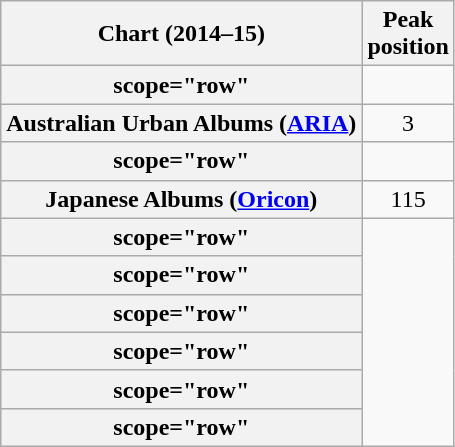<table class="wikitable sortable plainrowheaders">
<tr>
<th scope="col">Chart (2014–15)</th>
<th scope="col">Peak<br>position</th>
</tr>
<tr>
<th>scope="row"</th>
</tr>
<tr>
<th scope="row">Australian Urban Albums (<a href='#'>ARIA</a>)</th>
<td style="text-align:center;">3</td>
</tr>
<tr>
<th>scope="row"</th>
</tr>
<tr>
<th scope="row">Japanese Albums (<a href='#'>Oricon</a>)</th>
<td style="text-align:center;">115</td>
</tr>
<tr>
<th>scope="row"</th>
</tr>
<tr>
<th>scope="row"</th>
</tr>
<tr>
<th>scope="row"</th>
</tr>
<tr>
<th>scope="row"</th>
</tr>
<tr>
<th>scope="row"</th>
</tr>
<tr>
<th>scope="row"</th>
</tr>
</table>
